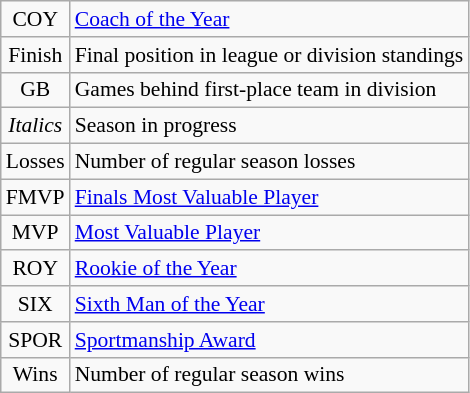<table class="wikitable" style="font-size:90%">
<tr>
<td align=center>COY</td>
<td><a href='#'>Coach of the Year</a></td>
</tr>
<tr>
<td align=center>Finish</td>
<td>Final position in league or division standings</td>
</tr>
<tr>
<td align=center>GB</td>
<td>Games behind first-place team in division</td>
</tr>
<tr>
<td align=center><em>Italics</em></td>
<td>Season in progress</td>
</tr>
<tr>
<td align=center>Losses</td>
<td>Number of regular season losses</td>
</tr>
<tr>
<td align=center>FMVP</td>
<td><a href='#'>Finals Most Valuable Player</a></td>
</tr>
<tr>
<td align=center>MVP</td>
<td><a href='#'>Most Valuable Player</a></td>
</tr>
<tr>
<td align=center>ROY</td>
<td><a href='#'>Rookie of the Year</a></td>
</tr>
<tr>
<td align=center>SIX</td>
<td><a href='#'>Sixth Man of the Year</a></td>
</tr>
<tr>
<td align=center>SPOR</td>
<td><a href='#'>Sportmanship Award</a></td>
</tr>
<tr>
<td align=center>Wins</td>
<td>Number of regular season wins</td>
</tr>
</table>
